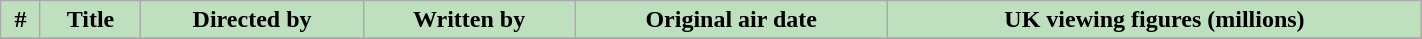<table class="wikitable plainrowheaders" width="75%" style="background:#FFFFFF;">
<tr>
<th style="background: #bfe0bf;">#</th>
<th style="background: #bfe0bf;">Title</th>
<th style="background: #bfe0bf;">Directed by</th>
<th style="background: #bfe0bf;">Written by</th>
<th style="background: #bfe0bf;">Original air date</th>
<th style="background: #bfe0bf;">UK viewing figures (millions)</th>
</tr>
<tr>
</tr>
</table>
